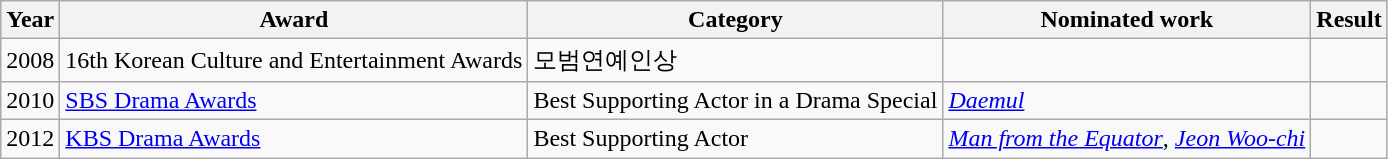<table class="wikitable">
<tr>
<th>Year</th>
<th>Award</th>
<th>Category</th>
<th>Nominated work</th>
<th>Result</th>
</tr>
<tr>
<td>2008</td>
<td>16th Korean Culture and Entertainment Awards</td>
<td>모범연예인상</td>
<td></td>
<td></td>
</tr>
<tr>
<td>2010</td>
<td><a href='#'>SBS Drama Awards</a></td>
<td>Best Supporting Actor in a Drama Special</td>
<td><em><a href='#'>Daemul</a></em></td>
<td></td>
</tr>
<tr>
<td>2012</td>
<td><a href='#'>KBS Drama Awards</a></td>
<td>Best Supporting Actor</td>
<td><em><a href='#'>Man from the Equator</a></em>, <em><a href='#'>Jeon Woo-chi</a></em></td>
<td></td>
</tr>
</table>
